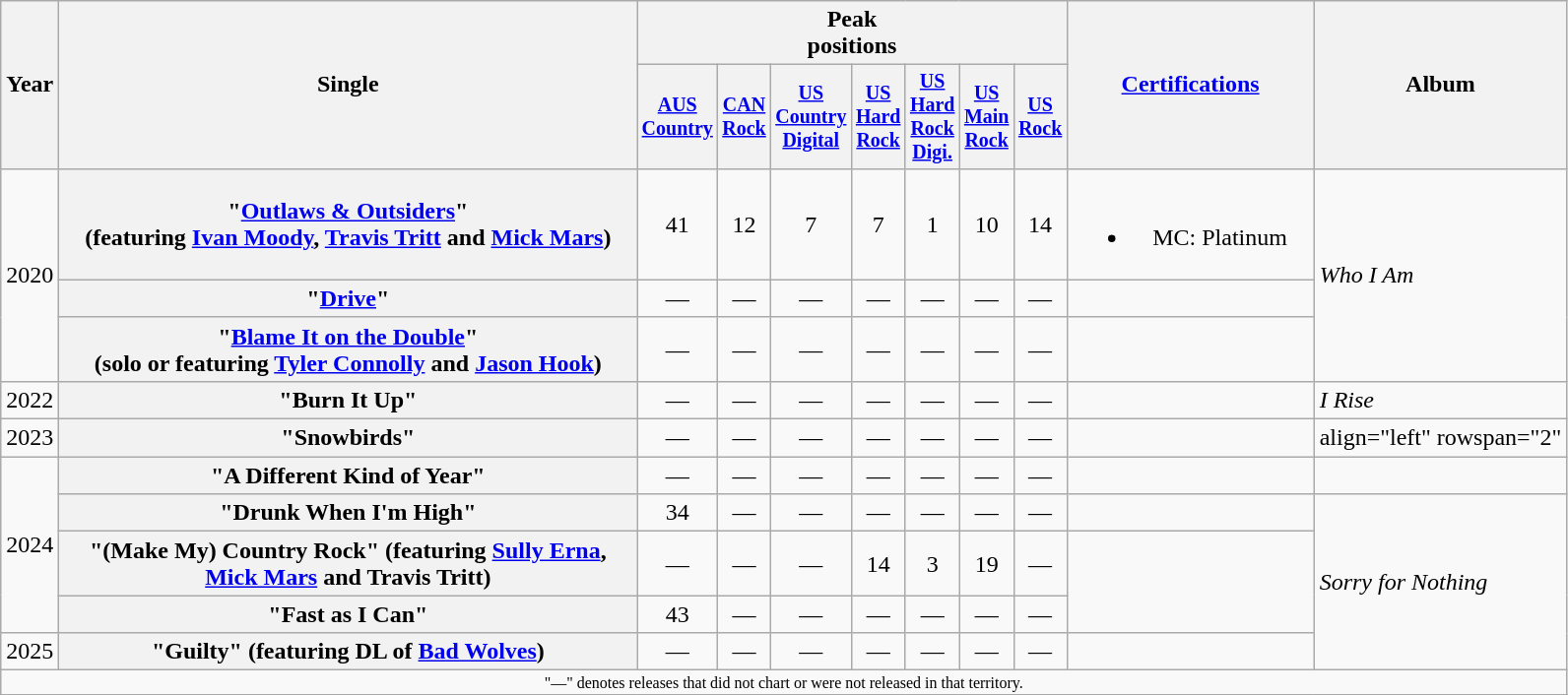<table class="wikitable plainrowheaders" style="text-align:center;">
<tr>
<th rowspan="2">Year</th>
<th rowspan="2" style="width:24em;">Single</th>
<th colspan="7">Peak<br>positions</th>
<th rowspan="2" style="width:10em;"><a href='#'>Certifications</a></th>
<th rowspan="2">Album</th>
</tr>
<tr style="font-size:smaller;">
<th><a href='#'>AUS<br>Country</a><br></th>
<th><a href='#'>CAN<br>Rock</a><br></th>
<th><a href='#'>US<br>Country<br>Digital</a><br></th>
<th><a href='#'>US<br>Hard<br>Rock</a><br></th>
<th><a href='#'>US<br>Hard<br>Rock<br>Digi.</a></th>
<th><a href='#'>US<br>Main<br>Rock</a><br></th>
<th><a href='#'>US<br>Rock</a><br></th>
</tr>
<tr>
<td rowspan="3">2020</td>
<th scope="row">"<a href='#'>Outlaws & Outsiders</a>"<br><span>(featuring <a href='#'>Ivan Moody</a>, <a href='#'>Travis Tritt</a> and <a href='#'>Mick Mars</a>)</span></th>
<td>41</td>
<td>12</td>
<td>7</td>
<td>7</td>
<td>1</td>
<td>10</td>
<td>14</td>
<td><br><ul><li>MC: Platinum</li></ul></td>
<td align="left" rowspan="3"><em>Who I Am</em></td>
</tr>
<tr>
<th scope="row">"<a href='#'>Drive</a>"</th>
<td>—</td>
<td>—</td>
<td>—</td>
<td>—</td>
<td>—</td>
<td>—</td>
<td>—</td>
<td></td>
</tr>
<tr>
<th scope="row">"<a href='#'>Blame It on the Double</a>"<br><span>(solo or featuring <a href='#'>Tyler Connolly</a> and <a href='#'>Jason Hook</a>)</span></th>
<td>—</td>
<td>—</td>
<td>—</td>
<td>—</td>
<td>—</td>
<td>—</td>
<td>—</td>
<td></td>
</tr>
<tr>
<td>2022</td>
<th scope="row">"Burn It Up"</th>
<td>—</td>
<td>—</td>
<td>—</td>
<td>—</td>
<td>—</td>
<td>—</td>
<td>—</td>
<td></td>
<td align="left"><em>I Rise</em></td>
</tr>
<tr>
<td>2023</td>
<th scope="row">"Snowbirds"</th>
<td>—</td>
<td>—</td>
<td>—</td>
<td>—</td>
<td>—</td>
<td>—</td>
<td>—</td>
<td></td>
<td>align="left" rowspan="2" </td>
</tr>
<tr>
<td rowspan="4">2024</td>
<th scope="row">"A Different Kind of Year"</th>
<td>—</td>
<td>—</td>
<td>—</td>
<td>—</td>
<td>—</td>
<td>—</td>
<td>—</td>
<td></td>
</tr>
<tr>
<th scope="row">"Drunk When I'm High"</th>
<td>34</td>
<td>—</td>
<td>—</td>
<td>—</td>
<td>—</td>
<td>—</td>
<td>—</td>
<td></td>
<td align="left" rowspan="4"><em>Sorry for Nothing</em></td>
</tr>
<tr>
<th scope="row">"(Make My) Country Rock" <span>(featuring <a href='#'>Sully Erna</a>, <a href='#'>Mick Mars</a> and Travis Tritt)</span></th>
<td>—</td>
<td>—</td>
<td>—</td>
<td>14</td>
<td>3</td>
<td>19</td>
<td>—</td>
</tr>
<tr>
<th scope="row">"Fast as I Can"</th>
<td>43</td>
<td>—</td>
<td>—</td>
<td>—</td>
<td>—</td>
<td>—</td>
<td>—</td>
</tr>
<tr>
<td>2025</td>
<th scope="row">"Guilty" <span>(featuring DL of <a href='#'>Bad Wolves</a>)</span></th>
<td>—</td>
<td>—</td>
<td>—</td>
<td>—</td>
<td>—</td>
<td>—</td>
<td>—</td>
<td></td>
</tr>
<tr>
<td colspan="11" style="font-size:8pt">"—" denotes releases that did not chart or were not released in that territory.</td>
</tr>
<tr>
</tr>
</table>
